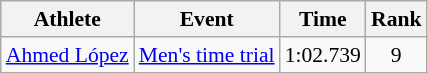<table class=wikitable style="font-size:90%">
<tr>
<th>Athlete</th>
<th>Event</th>
<th>Time</th>
<th>Rank</th>
</tr>
<tr align=center>
<td align=left><a href='#'>Ahmed López</a></td>
<td align=left><a href='#'>Men's time trial</a></td>
<td>1:02.739</td>
<td>9</td>
</tr>
</table>
